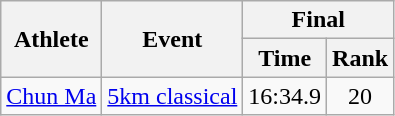<table class="wikitable">
<tr>
<th rowspan="2">Athlete</th>
<th rowspan="2">Event</th>
<th colspan="2">Final</th>
</tr>
<tr>
<th>Time</th>
<th>Rank</th>
</tr>
<tr>
<td rowspan="1"><a href='#'>Chun Ma</a></td>
<td><a href='#'>5km classical</a></td>
<td align="center">16:34.9</td>
<td align="center">20</td>
</tr>
</table>
